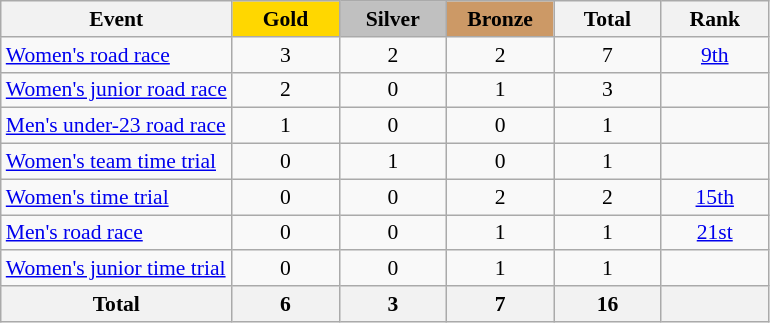<table class="wikitable sortable" border="1" style="text-align:center; font-size:90%;">
<tr>
<th style="width:15:em;">Event</th>
<td style="background:gold; width:4.5em; font-weight:bold;">Gold</td>
<td style="background:silver; width:4.5em; font-weight:bold;">Silver</td>
<td style="background:#cc9966; width:4.5em; font-weight:bold;">Bronze</td>
<th style="width:4.5em;">Total</th>
<th style="width:4.5em;">Rank</th>
</tr>
<tr>
<td align=left><a href='#'>Women's road race</a></td>
<td>3</td>
<td>2</td>
<td>2</td>
<td>7</td>
<td><a href='#'>9th</a></td>
</tr>
<tr>
<td align=left><a href='#'>Women's junior road race</a></td>
<td>2</td>
<td>0</td>
<td>1</td>
<td>3</td>
<td></td>
</tr>
<tr>
<td align=left><a href='#'>Men's under-23 road race</a></td>
<td>1</td>
<td>0</td>
<td>0</td>
<td>1</td>
<td></td>
</tr>
<tr>
<td align=left><a href='#'>Women's team time trial</a></td>
<td>0</td>
<td>1</td>
<td>0</td>
<td>1</td>
<td></td>
</tr>
<tr>
<td align=left><a href='#'>Women's time trial</a></td>
<td>0</td>
<td>0</td>
<td>2</td>
<td>2</td>
<td><a href='#'>15th</a></td>
</tr>
<tr>
<td align=left><a href='#'>Men's road race</a></td>
<td>0</td>
<td>0</td>
<td>1</td>
<td>1</td>
<td><a href='#'>21st</a></td>
</tr>
<tr>
<td align=left><a href='#'>Women's junior time trial</a></td>
<td>0</td>
<td>0</td>
<td>1</td>
<td>1</td>
<td></td>
</tr>
<tr>
<th>Total</th>
<th>6</th>
<th>3</th>
<th>7</th>
<th>16</th>
<th></th>
</tr>
</table>
